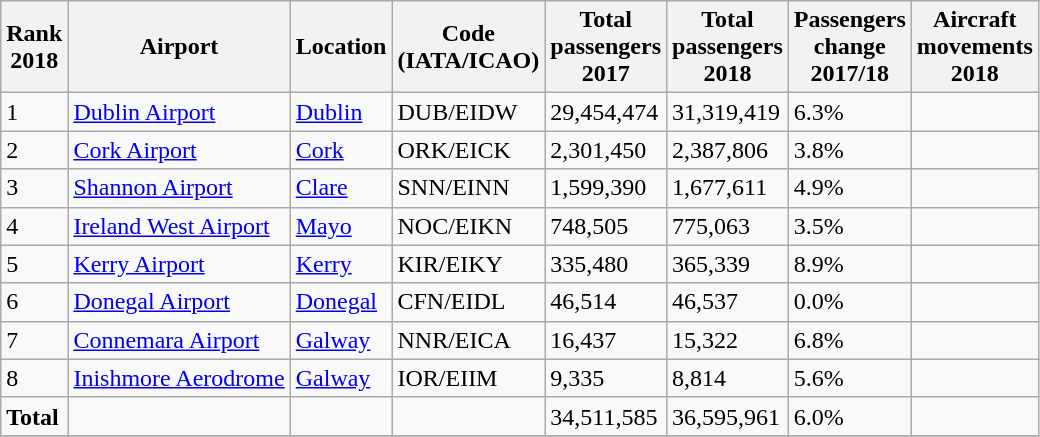<table class="wikitable sortable">
<tr>
<th>Rank<br>2018</th>
<th>Airport</th>
<th>Location</th>
<th>Code<br>(IATA/ICAO)</th>
<th>Total<br>passengers<br>2017</th>
<th>Total<br>passengers<br>2018</th>
<th>Passengers<br>change<br>2017/18</th>
<th>Aircraft<br>movements<br>2018</th>
</tr>
<tr>
<td>1</td>
<td><a href='#'>Dublin Airport</a></td>
<td><a href='#'>Dublin</a></td>
<td>DUB/EIDW</td>
<td>29,454,474</td>
<td>31,319,419</td>
<td> 6.3%</td>
<td></td>
</tr>
<tr>
<td>2</td>
<td><a href='#'>Cork Airport</a></td>
<td><a href='#'>Cork</a></td>
<td>ORK/EICK</td>
<td>2,301,450</td>
<td>2,387,806</td>
<td> 3.8%</td>
<td></td>
</tr>
<tr>
<td>3</td>
<td><a href='#'>Shannon Airport</a></td>
<td><a href='#'>Clare</a></td>
<td>SNN/EINN</td>
<td>1,599,390</td>
<td>1,677,611</td>
<td> 4.9%</td>
<td></td>
</tr>
<tr>
<td>4</td>
<td><a href='#'>Ireland West Airport</a></td>
<td><a href='#'>Mayo</a></td>
<td>NOC/EIKN</td>
<td>748,505</td>
<td>775,063</td>
<td> 3.5%</td>
<td></td>
</tr>
<tr>
<td>5</td>
<td><a href='#'>Kerry Airport</a></td>
<td><a href='#'>Kerry</a></td>
<td>KIR/EIKY</td>
<td>335,480</td>
<td>365,339</td>
<td> 8.9%</td>
<td></td>
</tr>
<tr>
<td>6</td>
<td><a href='#'>Donegal Airport</a></td>
<td><a href='#'>Donegal</a></td>
<td>CFN/EIDL</td>
<td>46,514</td>
<td>46,537</td>
<td> 0.0%</td>
<td></td>
</tr>
<tr>
<td>7</td>
<td><a href='#'>Connemara Airport</a></td>
<td><a href='#'>Galway</a></td>
<td>NNR/EICA</td>
<td>16,437</td>
<td>15,322</td>
<td> 6.8%</td>
<td></td>
</tr>
<tr>
<td>8</td>
<td><a href='#'>Inishmore Aerodrome</a></td>
<td><a href='#'>Galway</a></td>
<td>IOR/EIIM</td>
<td>9,335</td>
<td>8,814</td>
<td> 5.6%</td>
<td></td>
</tr>
<tr>
<td><strong>Total</strong></td>
<td></td>
<td></td>
<td></td>
<td>34,511,585</td>
<td>36,595,961</td>
<td> 6.0%</td>
<td></td>
</tr>
<tr>
</tr>
</table>
